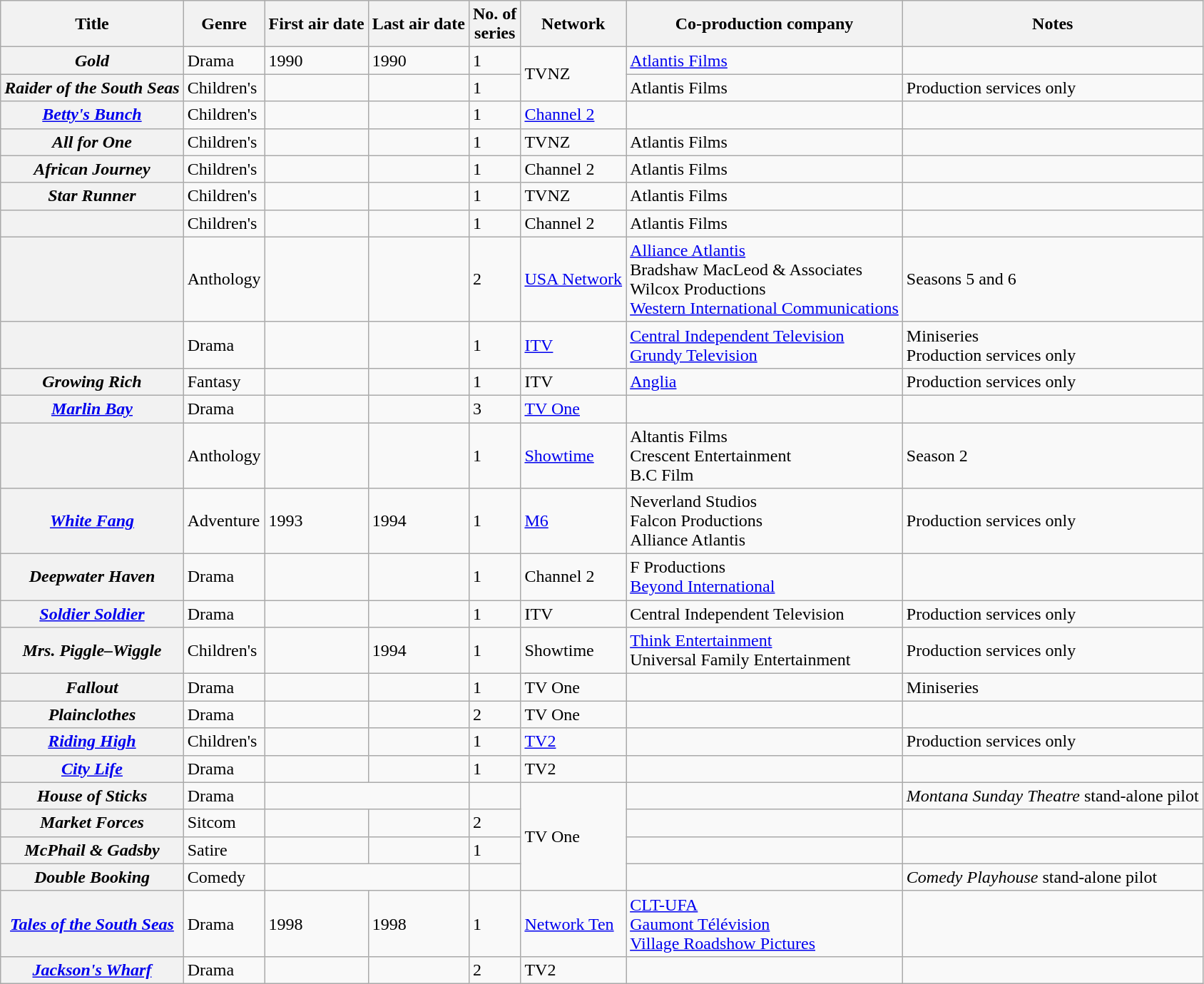<table class="wikitable sortable plainrowheaders">
<tr>
<th>Title</th>
<th>Genre</th>
<th>First air date</th>
<th>Last air date</th>
<th>No. of<br>series</th>
<th>Network</th>
<th>Co-production company</th>
<th class="unsortable">Notes</th>
</tr>
<tr>
<th scope="row"><em>Gold</em></th>
<td>Drama</td>
<td>1990</td>
<td>1990</td>
<td>1</td>
<td rowspan="2">TVNZ</td>
<td><a href='#'>Atlantis Films</a></td>
<td></td>
</tr>
<tr>
<th scope="row"><em>Raider of the South Seas</em></th>
<td>Children's</td>
<td></td>
<td></td>
<td>1</td>
<td>Atlantis Films</td>
<td>Production services only</td>
</tr>
<tr>
<th scope="row"><em><a href='#'>Betty's Bunch</a></em></th>
<td>Children's</td>
<td></td>
<td></td>
<td>1</td>
<td><a href='#'>Channel 2</a></td>
<td></td>
<td></td>
</tr>
<tr>
<th scope="row"><em>All for One</em></th>
<td>Children's</td>
<td></td>
<td></td>
<td>1</td>
<td>TVNZ</td>
<td>Atlantis Films</td>
<td></td>
</tr>
<tr>
<th scope="row"><em>African Journey</em></th>
<td>Children's</td>
<td></td>
<td></td>
<td>1</td>
<td>Channel 2</td>
<td>Atlantis Films</td>
<td></td>
</tr>
<tr>
<th scope="row"><em>Star Runner</em></th>
<td>Children's</td>
<td></td>
<td></td>
<td>1</td>
<td>TVNZ</td>
<td>Atlantis Films</td>
<td></td>
</tr>
<tr>
<th scope="row"><em></em></th>
<td>Children's</td>
<td></td>
<td></td>
<td>1</td>
<td>Channel 2</td>
<td>Atlantis Films</td>
<td></td>
</tr>
<tr>
<th scope="row"><em></em></th>
<td>Anthology</td>
<td></td>
<td></td>
<td>2</td>
<td><a href='#'>USA Network</a></td>
<td><a href='#'>Alliance Atlantis</a><br>Bradshaw MacLeod & Associates <br>Wilcox Productions<br><a href='#'>Western International Communications</a></td>
<td>Seasons 5 and 6</td>
</tr>
<tr>
<th scope="row"><em></em></th>
<td>Drama</td>
<td></td>
<td></td>
<td>1</td>
<td><a href='#'>ITV</a></td>
<td><a href='#'>Central Independent Television</a><br><a href='#'>Grundy Television</a></td>
<td>Miniseries<br>Production services only</td>
</tr>
<tr>
<th scope="row"><em>Growing Rich</em></th>
<td>Fantasy</td>
<td></td>
<td></td>
<td>1</td>
<td>ITV</td>
<td><a href='#'>Anglia</a></td>
<td>Production services only</td>
</tr>
<tr>
<th scope="row"><em><a href='#'>Marlin Bay</a></em></th>
<td>Drama</td>
<td></td>
<td></td>
<td>3</td>
<td><a href='#'>TV One</a></td>
<td></td>
<td></td>
</tr>
<tr>
<th scope="row"><em></em></th>
<td>Anthology</td>
<td></td>
<td></td>
<td>1</td>
<td><a href='#'>Showtime</a></td>
<td>Altantis Films<br>Crescent Entertainment<br>B.C Film</td>
<td>Season 2</td>
</tr>
<tr>
<th scope="row"><em><a href='#'>White Fang</a></em></th>
<td>Adventure</td>
<td>1993</td>
<td>1994</td>
<td>1</td>
<td><a href='#'>M6</a></td>
<td>Neverland Studios<br>Falcon Productions<br>Alliance Atlantis</td>
<td>Production services only</td>
</tr>
<tr>
<th scope="row"><em>Deepwater Haven</em></th>
<td>Drama</td>
<td></td>
<td></td>
<td>1</td>
<td>Channel 2</td>
<td>F Productions<br><a href='#'>Beyond International</a></td>
<td></td>
</tr>
<tr>
<th scope="row"><em><a href='#'>Soldier Soldier</a></em></th>
<td>Drama</td>
<td></td>
<td></td>
<td>1</td>
<td>ITV</td>
<td>Central Independent Television</td>
<td>Production services only </td>
</tr>
<tr>
<th scope="row"><em>Mrs. Piggle–Wiggle</em></th>
<td>Children's</td>
<td></td>
<td>1994</td>
<td>1</td>
<td>Showtime</td>
<td><a href='#'>Think Entertainment</a><br>Universal Family Entertainment</td>
<td>Production services only</td>
</tr>
<tr>
<th scope="row"><em>Fallout</em></th>
<td>Drama</td>
<td></td>
<td></td>
<td>1</td>
<td>TV One</td>
<td></td>
<td>Miniseries</td>
</tr>
<tr>
<th scope="row"><em>Plainclothes</em></th>
<td>Drama</td>
<td></td>
<td></td>
<td>2</td>
<td>TV One</td>
<td></td>
<td></td>
</tr>
<tr>
<th scope="row"><em><a href='#'>Riding High</a></em></th>
<td>Children's</td>
<td></td>
<td></td>
<td>1</td>
<td><a href='#'>TV2</a></td>
<td></td>
<td>Production services only</td>
</tr>
<tr>
<th scope="row"><em><a href='#'>City Life</a></em></th>
<td>Drama</td>
<td></td>
<td></td>
<td>1</td>
<td>TV2</td>
<td></td>
<td></td>
</tr>
<tr>
<th scope="row"><em>House of Sticks</em></th>
<td>Drama</td>
<td colspan="2"></td>
<td></td>
<td rowspan="4">TV One</td>
<td></td>
<td><em>Montana Sunday Theatre</em> stand-alone pilot</td>
</tr>
<tr>
<th scope="row"><em>Market Forces</em></th>
<td>Sitcom</td>
<td></td>
<td></td>
<td>2</td>
<td></td>
<td></td>
</tr>
<tr>
<th scope="row"><em>McPhail & Gadsby</em></th>
<td>Satire</td>
<td></td>
<td></td>
<td>1</td>
<td></td>
<td></td>
</tr>
<tr>
<th scope="row"><em>Double Booking</em></th>
<td>Comedy</td>
<td colspan="2"></td>
<td></td>
<td></td>
<td><em>Comedy Playhouse</em> stand-alone pilot</td>
</tr>
<tr>
<th scope="row"><em><a href='#'>Tales of the South Seas</a></em></th>
<td>Drama</td>
<td>1998</td>
<td>1998</td>
<td>1</td>
<td><a href='#'>Network Ten</a></td>
<td><a href='#'>CLT-UFA</a><br><a href='#'>Gaumont Télévision</a><br><a href='#'>Village Roadshow Pictures</a></td>
<td></td>
</tr>
<tr>
<th scope="row"><em><a href='#'>Jackson's Wharf</a></em></th>
<td>Drama</td>
<td></td>
<td></td>
<td>2</td>
<td>TV2</td>
<td></td>
<td></td>
</tr>
</table>
